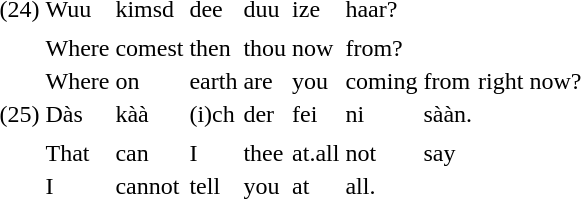<table>
<tr>
<td>(24)</td>
<td>Wuu</td>
<td>kimsd</td>
<td>dee</td>
<td>duu</td>
<td>ize</td>
<td>haar?</td>
</tr>
<tr>
<td></td>
<td></td>
<td></td>
<td></td>
<td></td>
<td></td>
<td></td>
</tr>
<tr>
<td></td>
<td>Where</td>
<td>comest</td>
<td>then</td>
<td>thou</td>
<td>now</td>
<td>from?</td>
</tr>
<tr>
<td></td>
<td>Where</td>
<td>on</td>
<td>earth</td>
<td>are</td>
<td>you</td>
<td>coming</td>
<td>from</td>
<td>right</td>
<td>now?</td>
</tr>
<tr>
<td>(25)</td>
<td>Dàs</td>
<td>kàà</td>
<td>(i)ch</td>
<td>der</td>
<td>fei</td>
<td>ni</td>
<td>sààn.</td>
</tr>
<tr>
<td></td>
<td></td>
<td></td>
<td></td>
<td></td>
<td></td>
<td></td>
<td></td>
</tr>
<tr>
<td></td>
<td>That</td>
<td>can</td>
<td>I</td>
<td>thee</td>
<td>at.all</td>
<td>not</td>
<td>say</td>
</tr>
<tr>
<td></td>
<td>I</td>
<td>cannot</td>
<td>tell</td>
<td>you</td>
<td>at</td>
<td>all.</td>
</tr>
</table>
